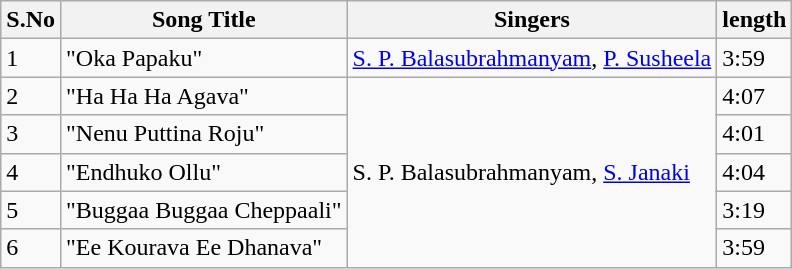<table class="wikitable">
<tr>
<th>S.No</th>
<th>Song Title</th>
<th>Singers</th>
<th>length</th>
</tr>
<tr>
<td>1</td>
<td>"Oka Papaku"</td>
<td><a href='#'>S. P. Balasubrahmanyam</a>, <a href='#'>P. Susheela</a></td>
<td>3:59</td>
</tr>
<tr>
<td>2</td>
<td>"Ha Ha Ha Agava"</td>
<td rowspan = '5'>S. P. Balasubrahmanyam, <a href='#'>S. Janaki</a></td>
<td>4:07</td>
</tr>
<tr>
<td>3</td>
<td>"Nenu Puttina Roju"</td>
<td>4:01</td>
</tr>
<tr>
<td>4</td>
<td>"Endhuko Ollu"</td>
<td>4:04</td>
</tr>
<tr>
<td>5</td>
<td>"Buggaa Buggaa Cheppaali"</td>
<td>3:19</td>
</tr>
<tr>
<td>6</td>
<td>"Ee Kourava Ee Dhanava"</td>
<td>3:59</td>
</tr>
</table>
